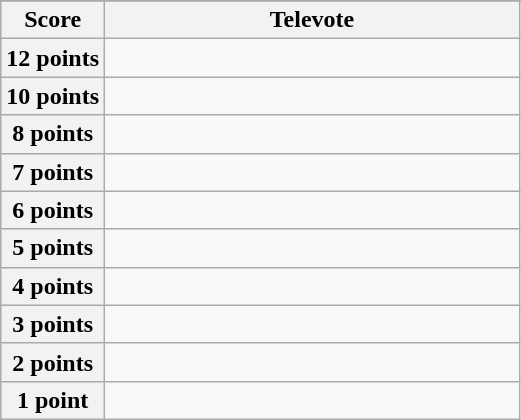<table class="wikitable">
<tr>
</tr>
<tr>
<th scope="col" width="20%">Score</th>
<th scope="col" width="80%">Televote</th>
</tr>
<tr>
<th scope="row">12 points</th>
<td></td>
</tr>
<tr>
<th scope="row">10 points</th>
<td></td>
</tr>
<tr>
<th scope="row">8 points</th>
<td></td>
</tr>
<tr>
<th scope="row">7 points</th>
<td></td>
</tr>
<tr>
<th scope="row">6 points</th>
<td></td>
</tr>
<tr>
<th scope="row">5 points</th>
<td></td>
</tr>
<tr>
<th scope="row">4 points</th>
<td></td>
</tr>
<tr>
<th scope="row">3 points</th>
<td></td>
</tr>
<tr>
<th scope="row">2 points</th>
<td></td>
</tr>
<tr>
<th scope="row">1 point</th>
<td></td>
</tr>
</table>
